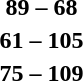<table style="text-align:center">
<tr>
<th width=200></th>
<th width=100></th>
<th width=200></th>
</tr>
<tr>
<td align=right><strong></strong></td>
<td><strong>89 – 68</strong></td>
<td align=left></td>
</tr>
<tr>
<td align=right></td>
<td><strong>61 – 105</strong></td>
<td align=left><strong></strong></td>
</tr>
<tr>
<td align=right></td>
<td><strong>75 – 109</strong></td>
<td align=left><strong></strong></td>
</tr>
</table>
